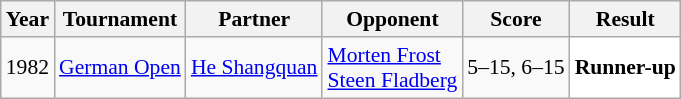<table class="sortable wikitable" style="font-size: 90%;">
<tr>
<th>Year</th>
<th>Tournament</th>
<th>Partner</th>
<th>Opponent</th>
<th>Score</th>
<th>Result</th>
</tr>
<tr>
<td align="center">1982</td>
<td><a href='#'>German Open</a></td>
<td> <a href='#'>He Shangquan</a></td>
<td> <a href='#'>Morten Frost</a><br> <a href='#'>Steen Fladberg</a></td>
<td>5–15, 6–15</td>
<td style="text-align:left; background:white"> <strong>Runner-up</strong></td>
</tr>
</table>
